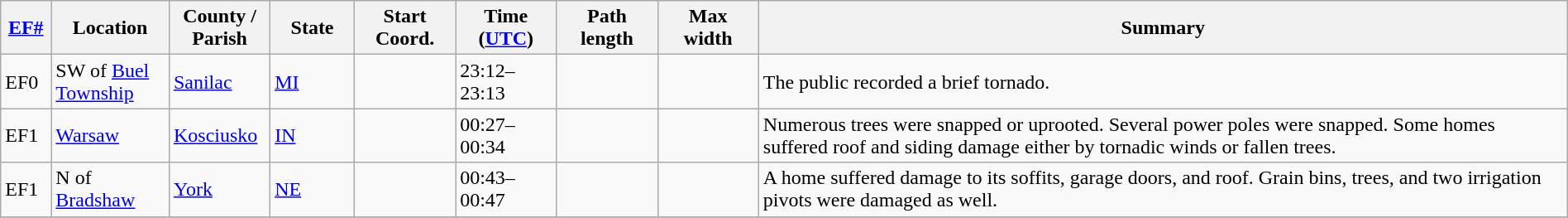<table class="wikitable sortable" style="width:100%;">
<tr>
<th scope="col" style="width:3%; text-align:center;"><a href='#'>EF#</a></th>
<th scope="col" style="width:7%; text-align:center;" class="unsortable">Location</th>
<th scope="col" style="width:6%; text-align:center;" class="unsortable">County / Parish</th>
<th scope="col" style="width:5%; text-align:center;">State</th>
<th scope="col" style="width:6%; text-align:center;">Start Coord.</th>
<th scope="col" style="width:6%; text-align:center;">Time (<a href='#'>UTC</a>)</th>
<th scope="col" style="width:6%; text-align:center;">Path length</th>
<th scope="col" style="width:6%; text-align:center;">Max width</th>
<th scope="col" class="unsortable" style="width:48%; text-align:center;">Summary</th>
</tr>
<tr>
<td bgcolor=>EF0</td>
<td>SW of <a href='#'>Buel Township</a></td>
<td><a href='#'>Sanilac</a></td>
<td><a href='#'>MI</a></td>
<td></td>
<td>23:12–23:13</td>
<td></td>
<td></td>
<td>The public recorded a brief tornado.</td>
</tr>
<tr>
<td bgcolor=>EF1</td>
<td><a href='#'>Warsaw</a></td>
<td><a href='#'>Kosciusko</a></td>
<td><a href='#'>IN</a></td>
<td></td>
<td>00:27–00:34</td>
<td></td>
<td></td>
<td>Numerous trees were snapped or uprooted. Several power poles were snapped. Some homes suffered roof and siding damage either by tornadic winds or fallen trees.</td>
</tr>
<tr>
<td bgcolor=>EF1</td>
<td>N of <a href='#'>Bradshaw</a></td>
<td><a href='#'>York</a></td>
<td><a href='#'>NE</a></td>
<td></td>
<td>00:43–00:47</td>
<td></td>
<td></td>
<td>A home suffered damage to its soffits, garage doors, and roof. Grain bins, trees, and two irrigation pivots were damaged as well.</td>
</tr>
<tr>
</tr>
</table>
